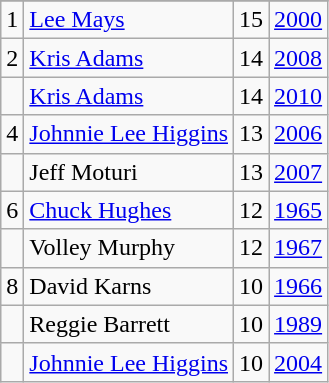<table class="wikitable">
<tr>
</tr>
<tr>
<td>1</td>
<td><a href='#'>Lee Mays</a></td>
<td>15</td>
<td><a href='#'>2000</a></td>
</tr>
<tr>
<td>2</td>
<td><a href='#'>Kris Adams</a></td>
<td>14</td>
<td><a href='#'>2008</a></td>
</tr>
<tr>
<td></td>
<td><a href='#'>Kris Adams</a></td>
<td>14</td>
<td><a href='#'>2010</a></td>
</tr>
<tr>
<td>4</td>
<td><a href='#'>Johnnie Lee Higgins</a></td>
<td>13</td>
<td><a href='#'>2006</a></td>
</tr>
<tr>
<td></td>
<td>Jeff Moturi</td>
<td>13</td>
<td><a href='#'>2007</a></td>
</tr>
<tr>
<td>6</td>
<td><a href='#'>Chuck Hughes</a></td>
<td>12</td>
<td><a href='#'>1965</a></td>
</tr>
<tr>
<td></td>
<td>Volley Murphy</td>
<td>12</td>
<td><a href='#'>1967</a></td>
</tr>
<tr>
<td>8</td>
<td>David Karns</td>
<td>10</td>
<td><a href='#'>1966</a></td>
</tr>
<tr>
<td></td>
<td>Reggie Barrett</td>
<td>10</td>
<td><a href='#'>1989</a></td>
</tr>
<tr>
<td></td>
<td><a href='#'>Johnnie Lee Higgins</a></td>
<td>10</td>
<td><a href='#'>2004</a></td>
</tr>
</table>
